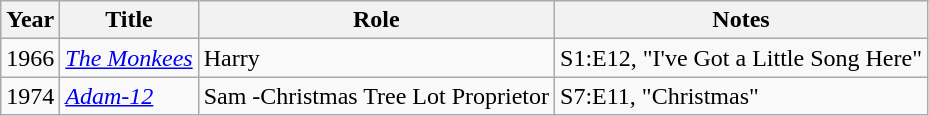<table class="wikitable">
<tr>
<th>Year</th>
<th>Title</th>
<th>Role</th>
<th>Notes</th>
</tr>
<tr>
<td>1966</td>
<td><em><a href='#'>The Monkees</a></em></td>
<td>Harry</td>
<td>S1:E12, "I've Got a Little Song Here"</td>
</tr>
<tr>
<td>1974</td>
<td><em><a href='#'>Adam-12</a></em></td>
<td>Sam -Christmas Tree Lot Proprietor</td>
<td>S7:E11, "Christmas"</td>
</tr>
</table>
